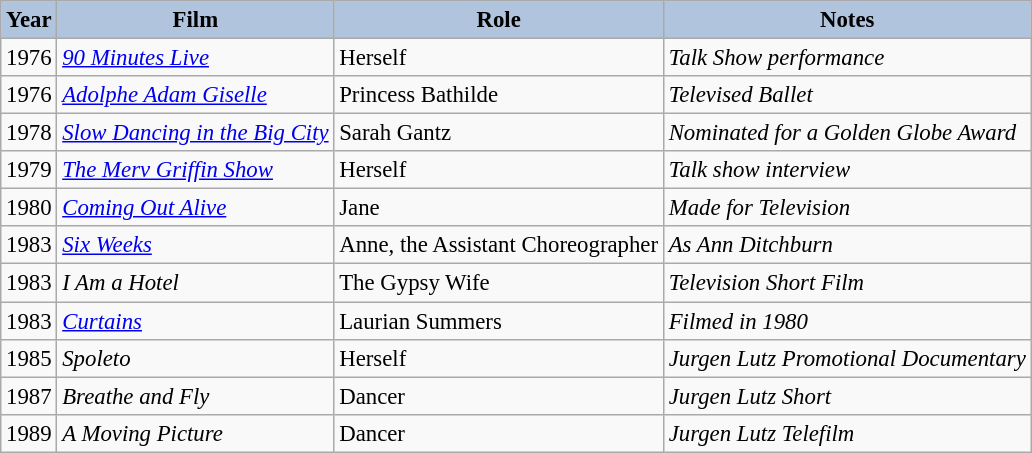<table class="wikitable" style="font-size:95%;">
<tr>
<th style="background:#B0C4DE;">Year</th>
<th style="background:#B0C4DE;">Film</th>
<th style="background:#B0C4DE;">Role</th>
<th style="background:#B0C4DE;">Notes</th>
</tr>
<tr>
<td>1976</td>
<td><em><a href='#'>90 Minutes Live</a></em></td>
<td>Herself</td>
<td><em>Talk Show performance</em></td>
</tr>
<tr>
<td>1976</td>
<td><em><a href='#'>Adolphe Adam Giselle</a></em></td>
<td>Princess Bathilde</td>
<td><em>Televised Ballet</em></td>
</tr>
<tr>
<td>1978</td>
<td><em><a href='#'>Slow Dancing in the Big City</a></em></td>
<td>Sarah Gantz</td>
<td><em>Nominated for a Golden Globe Award</em></td>
</tr>
<tr>
<td>1979</td>
<td><em><a href='#'>The Merv Griffin Show</a></em></td>
<td>Herself</td>
<td><em>Talk show interview</em></td>
</tr>
<tr>
<td>1980</td>
<td><em><a href='#'>Coming Out Alive</a></em></td>
<td>Jane</td>
<td><em>Made for Television</em></td>
</tr>
<tr>
<td>1983</td>
<td><em><a href='#'>Six Weeks</a></em></td>
<td>Anne, the Assistant Choreographer</td>
<td><em>As Ann Ditchburn</em></td>
</tr>
<tr>
<td>1983</td>
<td><em>I Am a Hotel</em></td>
<td>The Gypsy Wife</td>
<td><em>Television Short Film</em></td>
</tr>
<tr>
<td>1983</td>
<td><em><a href='#'>Curtains</a></em></td>
<td>Laurian Summers</td>
<td><em>Filmed in 1980</em></td>
</tr>
<tr>
<td>1985</td>
<td><em>Spoleto</em></td>
<td>Herself</td>
<td><em>Jurgen Lutz Promotional Documentary</em></td>
</tr>
<tr>
<td>1987</td>
<td><em>Breathe and Fly</em></td>
<td>Dancer</td>
<td><em>Jurgen Lutz Short</em></td>
</tr>
<tr>
<td>1989</td>
<td><em>A Moving Picture</em></td>
<td>Dancer</td>
<td><em>Jurgen Lutz Telefilm</em></td>
</tr>
</table>
